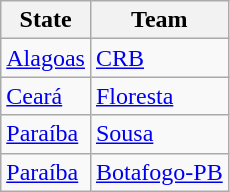<table class="wikitable sortable">
<tr>
<th>State</th>
<th>Team</th>
</tr>
<tr>
<td> <a href='#'>Alagoas</a></td>
<td><a href='#'>CRB</a></td>
</tr>
<tr>
<td> <a href='#'>Ceará</a></td>
<td><a href='#'>Floresta</a></td>
</tr>
<tr>
<td> <a href='#'>Paraíba</a></td>
<td><a href='#'>Sousa</a></td>
</tr>
<tr>
<td> <a href='#'>Paraíba</a></td>
<td><a href='#'>Botafogo-PB</a></td>
</tr>
</table>
